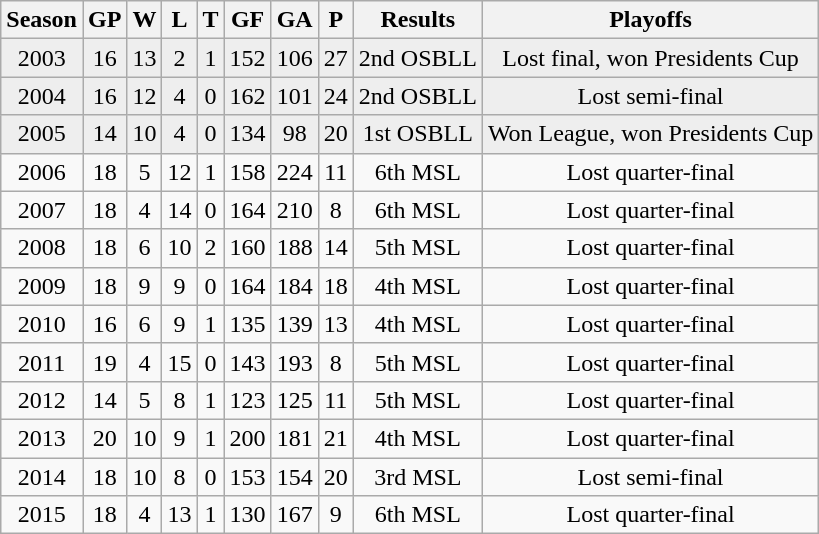<table class="wikitable">
<tr>
<th>Season</th>
<th>GP</th>
<th>W</th>
<th>L</th>
<th>T</th>
<th>GF</th>
<th>GA</th>
<th>P</th>
<th>Results</th>
<th>Playoffs</th>
</tr>
<tr align="center" bgcolor="#eeeeee">
<td>2003</td>
<td>16</td>
<td>13</td>
<td>2</td>
<td>1</td>
<td>152</td>
<td>106</td>
<td>27</td>
<td>2nd OSBLL</td>
<td>Lost final, won Presidents Cup</td>
</tr>
<tr align="center" bgcolor="#eeeeee">
<td>2004</td>
<td>16</td>
<td>12</td>
<td>4</td>
<td>0</td>
<td>162</td>
<td>101</td>
<td>24</td>
<td>2nd OSBLL</td>
<td>Lost semi-final</td>
</tr>
<tr align="center" bgcolor="#eeeeee">
<td>2005</td>
<td>14</td>
<td>10</td>
<td>4</td>
<td>0</td>
<td>134</td>
<td>98</td>
<td>20</td>
<td>1st OSBLL</td>
<td>Won League, won Presidents Cup</td>
</tr>
<tr align="center">
<td>2006</td>
<td>18</td>
<td>5</td>
<td>12</td>
<td>1</td>
<td>158</td>
<td>224</td>
<td>11</td>
<td>6th MSL</td>
<td>Lost quarter-final</td>
</tr>
<tr align="center">
<td>2007</td>
<td>18</td>
<td>4</td>
<td>14</td>
<td>0</td>
<td>164</td>
<td>210</td>
<td>8</td>
<td>6th MSL</td>
<td>Lost quarter-final</td>
</tr>
<tr align="center">
<td>2008</td>
<td>18</td>
<td>6</td>
<td>10</td>
<td>2</td>
<td>160</td>
<td>188</td>
<td>14</td>
<td>5th MSL</td>
<td>Lost quarter-final</td>
</tr>
<tr align="center">
<td>2009</td>
<td>18</td>
<td>9</td>
<td>9</td>
<td>0</td>
<td>164</td>
<td>184</td>
<td>18</td>
<td>4th MSL</td>
<td>Lost quarter-final</td>
</tr>
<tr align="center">
<td>2010</td>
<td>16</td>
<td>6</td>
<td>9</td>
<td>1</td>
<td>135</td>
<td>139</td>
<td>13</td>
<td>4th MSL</td>
<td>Lost quarter-final</td>
</tr>
<tr align="center">
<td>2011</td>
<td>19</td>
<td>4</td>
<td>15</td>
<td>0</td>
<td>143</td>
<td>193</td>
<td>8</td>
<td>5th MSL</td>
<td>Lost quarter-final</td>
</tr>
<tr align="center">
<td>2012</td>
<td>14</td>
<td>5</td>
<td>8</td>
<td>1</td>
<td>123</td>
<td>125</td>
<td>11</td>
<td>5th MSL</td>
<td>Lost quarter-final</td>
</tr>
<tr align="center">
<td>2013</td>
<td>20</td>
<td>10</td>
<td>9</td>
<td>1</td>
<td>200</td>
<td>181</td>
<td>21</td>
<td>4th MSL</td>
<td>Lost quarter-final</td>
</tr>
<tr align="center">
<td>2014</td>
<td>18</td>
<td>10</td>
<td>8</td>
<td>0</td>
<td>153</td>
<td>154</td>
<td>20</td>
<td>3rd MSL</td>
<td>Lost semi-final</td>
</tr>
<tr align="center">
<td>2015</td>
<td>18</td>
<td>4</td>
<td>13</td>
<td>1</td>
<td>130</td>
<td>167</td>
<td>9</td>
<td>6th MSL</td>
<td>Lost quarter-final</td>
</tr>
</table>
